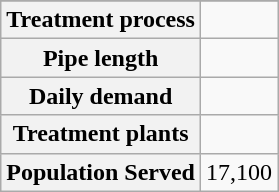<table class="wikitable">
<tr>
</tr>
<tr>
<th scope="col">Treatment process</th>
<td scope="col"></td>
</tr>
<tr>
<th scope="row">Pipe length</th>
<td></td>
</tr>
<tr>
<th scope="row">Daily demand</th>
<td></td>
</tr>
<tr>
<th scope="row">Treatment plants</th>
<td></td>
</tr>
<tr>
<th scope="row">Population Served</th>
<td>17,100</td>
</tr>
</table>
